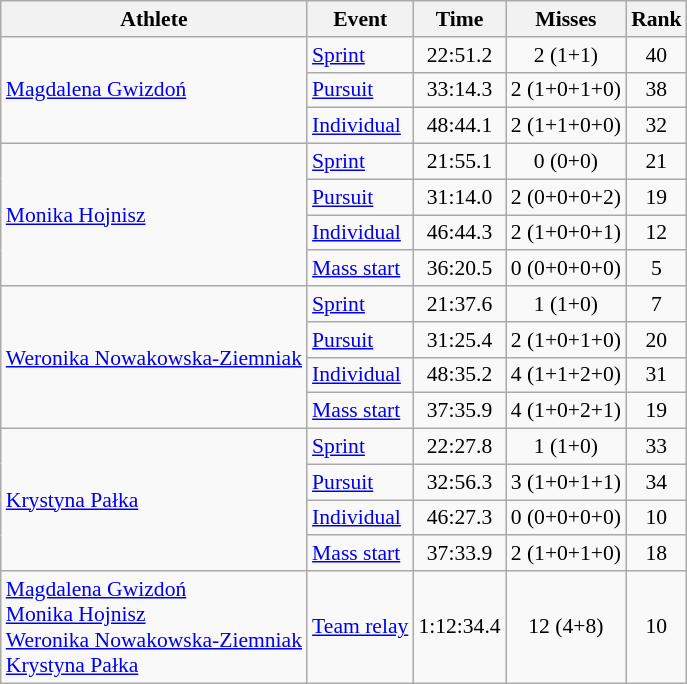<table class="wikitable" style="font-size:90%">
<tr>
<th>Athlete</th>
<th>Event</th>
<th>Time</th>
<th>Misses</th>
<th>Rank</th>
</tr>
<tr align=center>
<td align=left rowspan=3><a href='#'>Magdalena Gwizdoń</a></td>
<td align=left><a href='#'>Sprint</a></td>
<td>22:51.2</td>
<td>2 (1+1)</td>
<td>40</td>
</tr>
<tr align=center>
<td align=left><a href='#'>Pursuit</a></td>
<td>33:14.3</td>
<td>2 (1+0+1+0)</td>
<td>38</td>
</tr>
<tr align=center>
<td align=left><a href='#'>Individual</a></td>
<td>48:44.1</td>
<td>2 (1+1+0+0)</td>
<td>32</td>
</tr>
<tr align=center>
<td align=left rowspan=4><a href='#'>Monika Hojnisz</a></td>
<td align=left><a href='#'>Sprint</a></td>
<td>21:55.1</td>
<td>0 (0+0)</td>
<td>21</td>
</tr>
<tr align=center>
<td align=left><a href='#'>Pursuit</a></td>
<td>31:14.0</td>
<td>2 (0+0+0+2)</td>
<td>19</td>
</tr>
<tr align=center>
<td align=left><a href='#'>Individual</a></td>
<td>46:44.3</td>
<td>2 (1+0+0+1)</td>
<td>12</td>
</tr>
<tr align=center>
<td align=left><a href='#'>Mass start</a></td>
<td>36:20.5</td>
<td>0 (0+0+0+0)</td>
<td>5</td>
</tr>
<tr align=center>
<td align=left rowspan=4><a href='#'>Weronika Nowakowska-Ziemniak</a></td>
<td align=left><a href='#'>Sprint</a></td>
<td>21:37.6</td>
<td>1 (1+0)</td>
<td>7</td>
</tr>
<tr align=center>
<td align=left><a href='#'>Pursuit</a></td>
<td>31:25.4</td>
<td>2 (1+0+1+0)</td>
<td>20</td>
</tr>
<tr align=center>
<td align=left><a href='#'>Individual</a></td>
<td>48:35.2</td>
<td>4 (1+1+2+0)</td>
<td>31</td>
</tr>
<tr align=center>
<td align=left><a href='#'>Mass start</a></td>
<td>37:35.9</td>
<td>4 (1+0+2+1)</td>
<td>19</td>
</tr>
<tr align=center>
<td align=left rowspan=4><a href='#'>Krystyna Pałka</a></td>
<td align=left><a href='#'>Sprint</a></td>
<td>22:27.8</td>
<td>1 (1+0)</td>
<td>33</td>
</tr>
<tr align=center>
<td align=left><a href='#'>Pursuit</a></td>
<td>32:56.3</td>
<td>3 (1+0+1+1)</td>
<td>34</td>
</tr>
<tr align=center>
<td align=left><a href='#'>Individual</a></td>
<td>46:27.3</td>
<td>0 (0+0+0+0)</td>
<td>10</td>
</tr>
<tr align=center>
<td align=left><a href='#'>Mass start</a></td>
<td>37:33.9</td>
<td>2 (1+0+1+0)</td>
<td>18</td>
</tr>
<tr align=center>
<td align=left><a href='#'>Magdalena Gwizdoń</a><br><a href='#'>Monika Hojnisz</a><br><a href='#'>Weronika Nowakowska-Ziemniak</a><br><a href='#'>Krystyna Pałka</a></td>
<td align=left><a href='#'>Team relay</a></td>
<td>1:12:34.4</td>
<td>12 (4+8)</td>
<td>10</td>
</tr>
</table>
